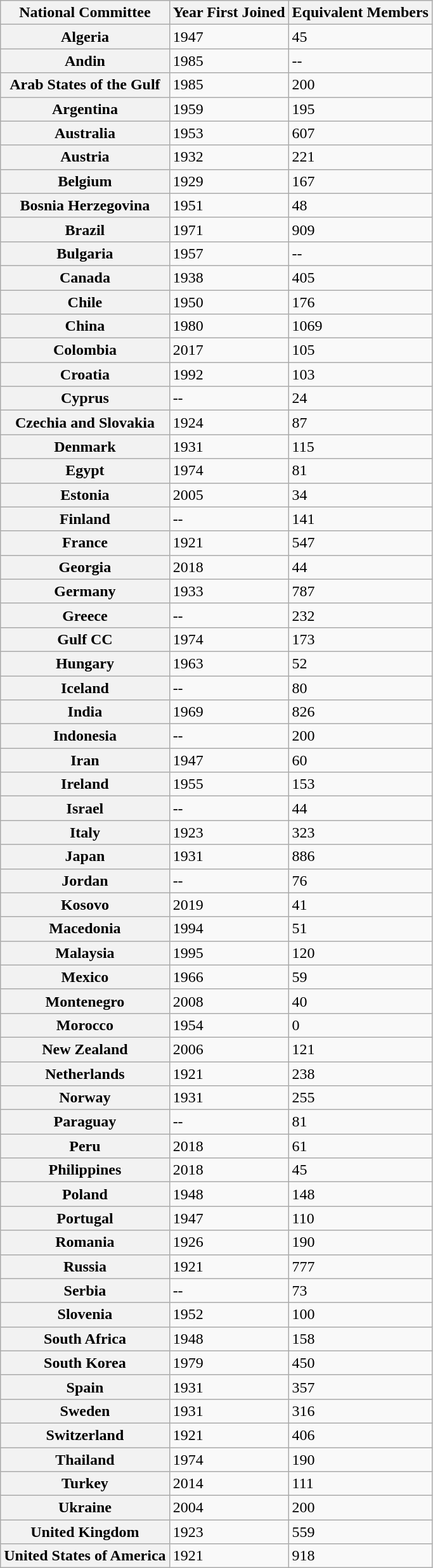<table class="wikitable">
<tr>
<th scope="col">National Committee</th>
<th scope="col">Year First Joined</th>
<th scope="col">Equivalent Members</th>
</tr>
<tr>
<th scope="row">Algeria</th>
<td>1947</td>
<td>45</td>
</tr>
<tr>
<th scope="row">Andin</th>
<td>1985</td>
<td>--</td>
</tr>
<tr>
<th scope="row">Arab States of the Gulf</th>
<td>1985</td>
<td>200</td>
</tr>
<tr>
<th scope="row">Argentina</th>
<td>1959</td>
<td>195</td>
</tr>
<tr>
<th scope="row">Australia</th>
<td>1953</td>
<td>607</td>
</tr>
<tr>
<th scope="row">Austria</th>
<td>1932</td>
<td>221</td>
</tr>
<tr>
<th scope="row">Belgium</th>
<td>1929</td>
<td>167</td>
</tr>
<tr>
<th scope="row">Bosnia Herzegovina</th>
<td>1951</td>
<td>48</td>
</tr>
<tr>
<th scope="row">Brazil</th>
<td>1971</td>
<td>909</td>
</tr>
<tr>
<th scope="row">Bulgaria</th>
<td>1957</td>
<td>--</td>
</tr>
<tr>
<th scope="row">Canada</th>
<td>1938</td>
<td>405</td>
</tr>
<tr>
<th scope="row">Chile</th>
<td>1950</td>
<td>176</td>
</tr>
<tr>
<th scope="row">China</th>
<td>1980</td>
<td>1069</td>
</tr>
<tr>
<th scope="row">Colombia</th>
<td>2017</td>
<td>105</td>
</tr>
<tr>
<th scope="row">Croatia</th>
<td>1992</td>
<td>103</td>
</tr>
<tr>
<th scope="row">Cyprus</th>
<td>--</td>
<td>24</td>
</tr>
<tr>
<th scope="row">Czechia and Slovakia</th>
<td>1924</td>
<td>87</td>
</tr>
<tr>
<th scope="row">Denmark</th>
<td>1931</td>
<td>115</td>
</tr>
<tr>
<th scope="row">Egypt</th>
<td>1974</td>
<td>81</td>
</tr>
<tr>
<th scope="row">Estonia</th>
<td>2005</td>
<td>34</td>
</tr>
<tr>
<th scope="row">Finland</th>
<td>--</td>
<td>141</td>
</tr>
<tr>
<th scope="row">France</th>
<td>1921</td>
<td>547</td>
</tr>
<tr>
<th scope="row">Georgia</th>
<td>2018</td>
<td>44</td>
</tr>
<tr>
<th scope="row">Germany</th>
<td>1933</td>
<td>787</td>
</tr>
<tr>
<th scope="row">Greece</th>
<td>--</td>
<td>232</td>
</tr>
<tr>
<th scope="row">Gulf CC</th>
<td>1974</td>
<td>173</td>
</tr>
<tr>
<th scope="row">Hungary</th>
<td>1963</td>
<td>52</td>
</tr>
<tr>
<th scope="row">Iceland</th>
<td>--</td>
<td>80</td>
</tr>
<tr>
<th scope="row">India</th>
<td>1969</td>
<td>826</td>
</tr>
<tr>
<th scope="row">Indonesia</th>
<td>--</td>
<td>200</td>
</tr>
<tr>
<th scope="row">Iran</th>
<td>1947</td>
<td>60</td>
</tr>
<tr>
<th scope="row">Ireland</th>
<td>1955</td>
<td>153</td>
</tr>
<tr>
<th scope="row">Israel</th>
<td>--</td>
<td>44</td>
</tr>
<tr>
<th scope="row">Italy</th>
<td>1923</td>
<td>323</td>
</tr>
<tr>
<th scope="row">Japan</th>
<td>1931</td>
<td>886</td>
</tr>
<tr>
<th scope="row">Jordan</th>
<td>--</td>
<td>76</td>
</tr>
<tr>
<th scope="row">Kosovo</th>
<td>2019</td>
<td>41</td>
</tr>
<tr>
<th scope="row">Macedonia</th>
<td>1994</td>
<td>51</td>
</tr>
<tr>
<th scope="row">Malaysia</th>
<td>1995</td>
<td>120</td>
</tr>
<tr>
<th scope="row">Mexico</th>
<td>1966</td>
<td>59</td>
</tr>
<tr>
<th scope="row">Montenegro</th>
<td>2008</td>
<td>40</td>
</tr>
<tr>
<th scope="row">Morocco</th>
<td>1954</td>
<td>0</td>
</tr>
<tr>
<th scope="row">New Zealand</th>
<td>2006</td>
<td>121</td>
</tr>
<tr>
<th scope="row">Netherlands</th>
<td>1921</td>
<td>238</td>
</tr>
<tr>
<th scope="row">Norway</th>
<td>1931</td>
<td>255</td>
</tr>
<tr>
<th scope="row">Paraguay</th>
<td>--</td>
<td>81</td>
</tr>
<tr>
<th scope="row">Peru</th>
<td>2018</td>
<td>61</td>
</tr>
<tr>
<th scope="row">Philippines</th>
<td>2018</td>
<td>45</td>
</tr>
<tr>
<th scope="row">Poland</th>
<td>1948</td>
<td>148</td>
</tr>
<tr>
<th scope="row">Portugal</th>
<td>1947</td>
<td>110</td>
</tr>
<tr>
<th scope="row">Romania</th>
<td>1926</td>
<td>190</td>
</tr>
<tr>
<th scope="row">Russia</th>
<td>1921</td>
<td>777</td>
</tr>
<tr>
<th scope="row">Serbia</th>
<td>--</td>
<td>73</td>
</tr>
<tr>
<th scope="row">Slovenia</th>
<td>1952</td>
<td>100</td>
</tr>
<tr>
<th scope="row">South Africa</th>
<td>1948</td>
<td>158</td>
</tr>
<tr>
<th scope="row">South Korea</th>
<td>1979</td>
<td>450</td>
</tr>
<tr>
<th scope="row">Spain</th>
<td>1931</td>
<td>357</td>
</tr>
<tr>
<th scope="row">Sweden</th>
<td>1931</td>
<td>316</td>
</tr>
<tr>
<th scope="row">Switzerland</th>
<td>1921</td>
<td>406</td>
</tr>
<tr>
<th scope="row">Thailand</th>
<td>1974</td>
<td>190</td>
</tr>
<tr>
<th scope="row">Turkey</th>
<td>2014</td>
<td>111</td>
</tr>
<tr>
<th scope="row">Ukraine</th>
<td>2004</td>
<td>200</td>
</tr>
<tr>
<th scope="row">United Kingdom</th>
<td>1923</td>
<td>559</td>
</tr>
<tr>
<th scope="row">United States of America</th>
<td>1921</td>
<td>918</td>
</tr>
</table>
